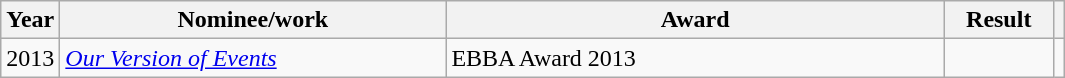<table class="wikitable">
<tr>
<th>Year</th>
<th width="250">Nominee/work</th>
<th width="325">Award</th>
<th width="65">Result</th>
<th></th>
</tr>
<tr>
<td>2013</td>
<td><em><a href='#'>Our Version of Events</a></em></td>
<td>EBBA Award 2013</td>
<td></td>
<td style="text-align:center;"></td>
</tr>
</table>
